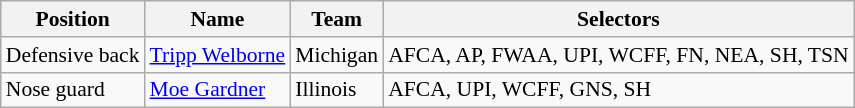<table class="wikitable" style="font-size: 90%">
<tr>
<th>Position</th>
<th>Name</th>
<th>Team</th>
<th>Selectors</th>
</tr>
<tr>
<td>Defensive back</td>
<td><a href='#'>Tripp Welborne</a></td>
<td>Michigan</td>
<td>AFCA, AP, FWAA, UPI, WCFF, FN, NEA, SH, TSN</td>
</tr>
<tr align="left">
<td>Nose guard</td>
<td><a href='#'>Moe Gardner</a></td>
<td>Illinois</td>
<td>AFCA, UPI, WCFF, GNS, SH</td>
</tr>
</table>
